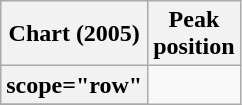<table class="wikitable sortable plainrowheaders" style="text-align:center;">
<tr>
<th scope="col">Chart (2005)</th>
<th scope="col">Peak<br>position</th>
</tr>
<tr>
<th>scope="row"</th>
</tr>
<tr>
</tr>
</table>
